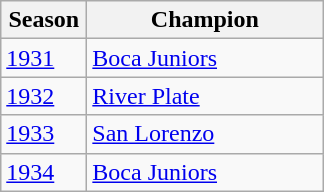<table class="wikitable sortable">
<tr>
<th width=50px>Season</th>
<th width=150px>Champion</th>
</tr>
<tr>
<td><a href='#'>1931</a></td>
<td><a href='#'>Boca Juniors</a></td>
</tr>
<tr>
<td><a href='#'>1932</a></td>
<td><a href='#'>River Plate</a></td>
</tr>
<tr>
<td><a href='#'>1933</a></td>
<td><a href='#'>San Lorenzo</a></td>
</tr>
<tr>
<td><a href='#'>1934</a></td>
<td><a href='#'>Boca Juniors</a></td>
</tr>
</table>
